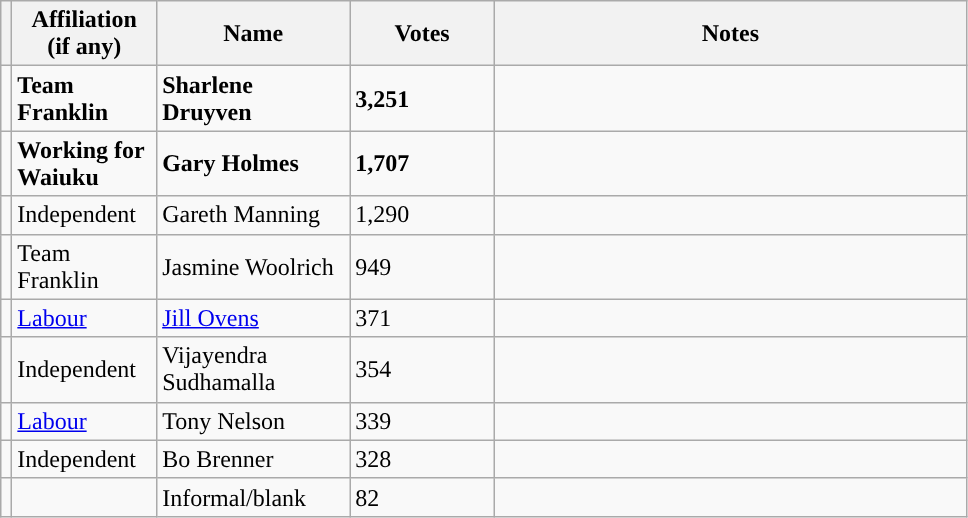<table class="wikitable" style="width:51%;">
<tr>
<th style="width:1%;"></th>
<th style="width:15%;">Affiliation (if any)</th>
<th style="width:20%;">Name</th>
<th style="width:15%;">Votes</th>
<th>Notes</th>
</tr>
<tr>
<td bgcolor=></td>
<td><strong>Team Franklin</strong></td>
<td><strong>Sharlene Druyven</strong></td>
<td><strong>3,251</strong></td>
<td></td>
</tr>
<tr>
<td bgcolor=></td>
<td><strong>Working for Waiuku</strong></td>
<td><strong>Gary Holmes</strong></td>
<td><strong>1,707</strong></td>
<td></td>
</tr>
<tr>
<td bgcolor=></td>
<td>Independent</td>
<td>Gareth Manning</td>
<td>1,290</td>
<td></td>
</tr>
<tr>
<td bgcolor=></td>
<td>Team Franklin</td>
<td>Jasmine Woolrich</td>
<td>949</td>
<td></td>
</tr>
<tr>
<td bgcolor=></td>
<td><a href='#'>Labour</a></td>
<td><a href='#'>Jill Ovens</a></td>
<td>371</td>
<td></td>
</tr>
<tr>
<td></td>
<td>Independent</td>
<td>Vijayendra Sudhamalla</td>
<td>354</td>
<td></td>
</tr>
<tr>
<td></td>
<td><a href='#'>Labour</a></td>
<td>Tony Nelson</td>
<td>339</td>
<td></td>
</tr>
<tr>
<td bgcolor=></td>
<td>Independent</td>
<td>Bo Brenner</td>
<td>328</td>
<td></td>
</tr>
<tr>
<td></td>
<td></td>
<td>Informal/blank</td>
<td>82</td>
<td></td>
</tr>
</table>
